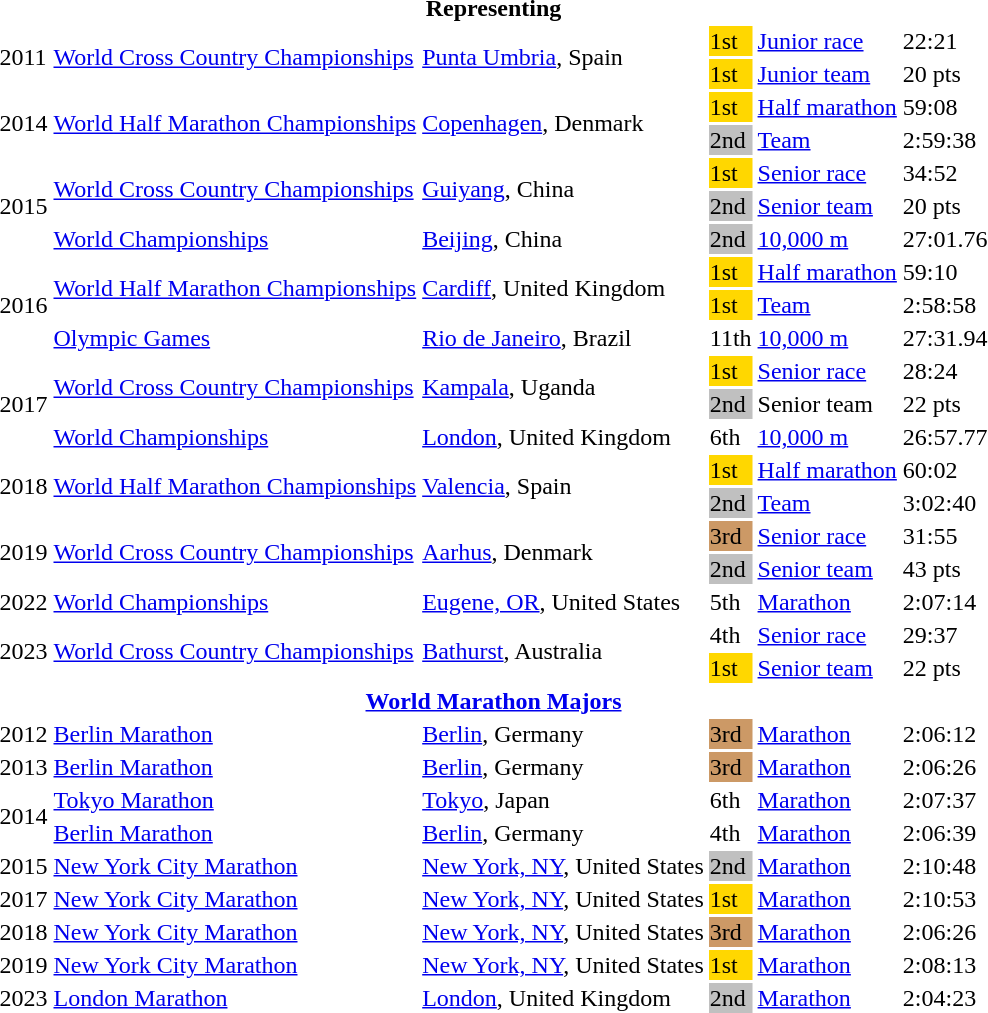<table>
<tr>
<th colspan=6>Representing </th>
</tr>
<tr>
<td rowspan=2>2011</td>
<td rowspan=2><a href='#'>World Cross Country Championships</a></td>
<td rowspan=2><a href='#'>Punta Umbria</a>, Spain</td>
<td bgcolor=gold>1st</td>
<td><a href='#'>Junior race</a></td>
<td>22:21</td>
</tr>
<tr>
<td bgcolor=gold>1st</td>
<td><a href='#'>Junior team</a></td>
<td>20 pts</td>
</tr>
<tr>
<td rowspan=2>2014</td>
<td rowspan=2><a href='#'>World Half Marathon Championships</a></td>
<td rowspan=2><a href='#'>Copenhagen</a>, Denmark</td>
<td bgcolor=gold>1st</td>
<td><a href='#'>Half marathon</a></td>
<td>59:08</td>
</tr>
<tr>
<td bgcolor=silver>2nd</td>
<td><a href='#'>Team</a></td>
<td>2:59:38</td>
</tr>
<tr>
<td rowspan=3>2015</td>
<td rowspan=2><a href='#'>World Cross Country Championships</a></td>
<td rowspan=2><a href='#'>Guiyang</a>, China</td>
<td bgcolor=gold>1st</td>
<td><a href='#'>Senior race</a></td>
<td>34:52</td>
</tr>
<tr>
<td bgcolor=silver>2nd</td>
<td><a href='#'>Senior team</a></td>
<td>20 pts</td>
</tr>
<tr>
<td><a href='#'>World Championships</a></td>
<td><a href='#'>Beijing</a>, China</td>
<td bgcolor=silver>2nd</td>
<td><a href='#'>10,000 m</a></td>
<td>27:01.76</td>
</tr>
<tr>
<td rowspan=3>2016</td>
<td rowspan=2><a href='#'>World Half Marathon Championships</a></td>
<td rowspan=2><a href='#'>Cardiff</a>, United Kingdom</td>
<td bgcolor=gold>1st</td>
<td><a href='#'>Half marathon</a></td>
<td>59:10</td>
</tr>
<tr>
<td bgcolor=gold>1st</td>
<td><a href='#'>Team</a></td>
<td>2:58:58</td>
</tr>
<tr>
<td><a href='#'>Olympic Games</a></td>
<td><a href='#'>Rio de Janeiro</a>, Brazil</td>
<td>11th</td>
<td><a href='#'>10,000 m</a></td>
<td>27:31.94</td>
</tr>
<tr>
<td rowspan=3>2017</td>
<td rowspan=2><a href='#'>World Cross Country Championships</a></td>
<td rowspan=2><a href='#'>Kampala</a>, Uganda</td>
<td bgcolor=gold>1st</td>
<td><a href='#'>Senior race</a></td>
<td>28:24</td>
</tr>
<tr>
<td bgcolor=silver>2nd</td>
<td>Senior team</td>
<td>22 pts</td>
</tr>
<tr>
<td><a href='#'>World Championships</a></td>
<td><a href='#'>London</a>, United Kingdom</td>
<td>6th</td>
<td><a href='#'>10,000 m</a></td>
<td>26:57.77</td>
</tr>
<tr>
<td rowspan=2>2018</td>
<td rowspan=2><a href='#'>World Half Marathon Championships</a></td>
<td rowspan=2><a href='#'>Valencia</a>, Spain</td>
<td bgcolor=gold>1st</td>
<td><a href='#'>Half marathon</a></td>
<td>60:02</td>
</tr>
<tr>
<td bgcolor=silver>2nd</td>
<td><a href='#'>Team</a></td>
<td>3:02:40</td>
</tr>
<tr>
<td rowspan=2>2019</td>
<td rowspan=2><a href='#'>World Cross Country Championships</a></td>
<td rowspan=2><a href='#'>Aarhus</a>, Denmark</td>
<td bgcolor=cc9966>3rd</td>
<td><a href='#'>Senior race</a></td>
<td>31:55</td>
</tr>
<tr>
<td bgcolor=silver>2nd</td>
<td><a href='#'>Senior team</a></td>
<td>43 pts</td>
</tr>
<tr>
<td>2022</td>
<td><a href='#'>World Championships</a></td>
<td><a href='#'>Eugene, OR</a>, United States</td>
<td>5th</td>
<td><a href='#'>Marathon</a></td>
<td>2:07:14</td>
</tr>
<tr>
<td rowspan=2>2023</td>
<td rowspan=2><a href='#'>World Cross Country Championships</a></td>
<td rowspan=2><a href='#'>Bathurst</a>, Australia</td>
<td>4th</td>
<td><a href='#'>Senior race</a></td>
<td>29:37</td>
</tr>
<tr>
<td bgcolor=gold>1st</td>
<td><a href='#'>Senior team</a></td>
<td>22 pts</td>
</tr>
<tr>
<th colspan=6><a href='#'>World Marathon Majors</a></th>
</tr>
<tr>
<td>2012</td>
<td><a href='#'>Berlin Marathon</a></td>
<td><a href='#'>Berlin</a>, Germany</td>
<td bgcolor=cc9966>3rd</td>
<td><a href='#'>Marathon</a></td>
<td>2:06:12</td>
</tr>
<tr>
<td>2013</td>
<td><a href='#'>Berlin Marathon</a></td>
<td><a href='#'>Berlin</a>, Germany</td>
<td bgcolor=cc9966>3rd</td>
<td><a href='#'>Marathon</a></td>
<td>2:06:26</td>
</tr>
<tr>
<td rowspan=2>2014</td>
<td><a href='#'>Tokyo Marathon</a></td>
<td><a href='#'>Tokyo</a>, Japan</td>
<td>6th</td>
<td><a href='#'>Marathon</a></td>
<td>2:07:37</td>
</tr>
<tr>
<td><a href='#'>Berlin Marathon</a></td>
<td><a href='#'>Berlin</a>, Germany</td>
<td>4th</td>
<td><a href='#'>Marathon</a></td>
<td>2:06:39</td>
</tr>
<tr>
<td>2015</td>
<td><a href='#'>New York City Marathon</a></td>
<td><a href='#'>New York, NY</a>, United States</td>
<td bgcolor=silver>2nd</td>
<td><a href='#'>Marathon</a></td>
<td>2:10:48</td>
</tr>
<tr>
<td>2017</td>
<td><a href='#'>New York City Marathon</a></td>
<td><a href='#'>New York, NY</a>, United States</td>
<td bgcolor=gold>1st</td>
<td><a href='#'>Marathon</a></td>
<td>2:10:53</td>
</tr>
<tr>
<td>2018</td>
<td><a href='#'>New York City Marathon</a></td>
<td><a href='#'>New York, NY</a>, United States</td>
<td bgcolor=cc9966>3rd</td>
<td><a href='#'>Marathon</a></td>
<td>2:06:26</td>
</tr>
<tr>
<td>2019</td>
<td><a href='#'>New York City Marathon</a></td>
<td><a href='#'>New York, NY</a>, United States</td>
<td bgcolor=gold>1st</td>
<td><a href='#'>Marathon</a></td>
<td>2:08:13</td>
</tr>
<tr>
<td>2023</td>
<td><a href='#'>London Marathon</a></td>
<td><a href='#'>London</a>, United Kingdom</td>
<td bgcolor=silver>2nd</td>
<td><a href='#'>Marathon</a></td>
<td>2:04:23</td>
</tr>
</table>
